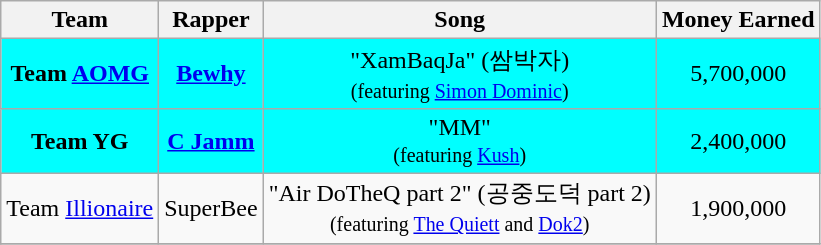<table class="wikitable" style="text-align:center" border="2">
<tr>
<th>Team</th>
<th>Rapper</th>
<th>Song</th>
<th>Money Earned</th>
</tr>
<tr>
<td style="background:aqua"><strong>Team <a href='#'>AOMG</a></strong></td>
<td style="background:aqua"><strong><a href='#'>Bewhy</a></strong></td>
<td style="background:aqua">"XamBaqJa" (쌈박자) <br><small> (featuring <a href='#'>Simon Dominic</a>)</small></td>
<td style="background:aqua">5,700,000</td>
</tr>
<tr>
<td style="background:aqua"><strong>Team YG</strong></td>
<td style="background:aqua"><strong><a href='#'>C Jamm</a></strong></td>
<td style="background:aqua">"MM" <br><small> (featuring <a href='#'>Kush</a>)</small></td>
<td style="background:aqua">2,400,000</td>
</tr>
<tr>
<td>Team <a href='#'>Illionaire</a></td>
<td>SuperBee</td>
<td>"Air DoTheQ part 2" (공중도덕 part 2) <br><small> (featuring <a href='#'>The Quiett</a> and <a href='#'>Dok2</a>)</small></td>
<td>1,900,000</td>
</tr>
<tr>
</tr>
</table>
